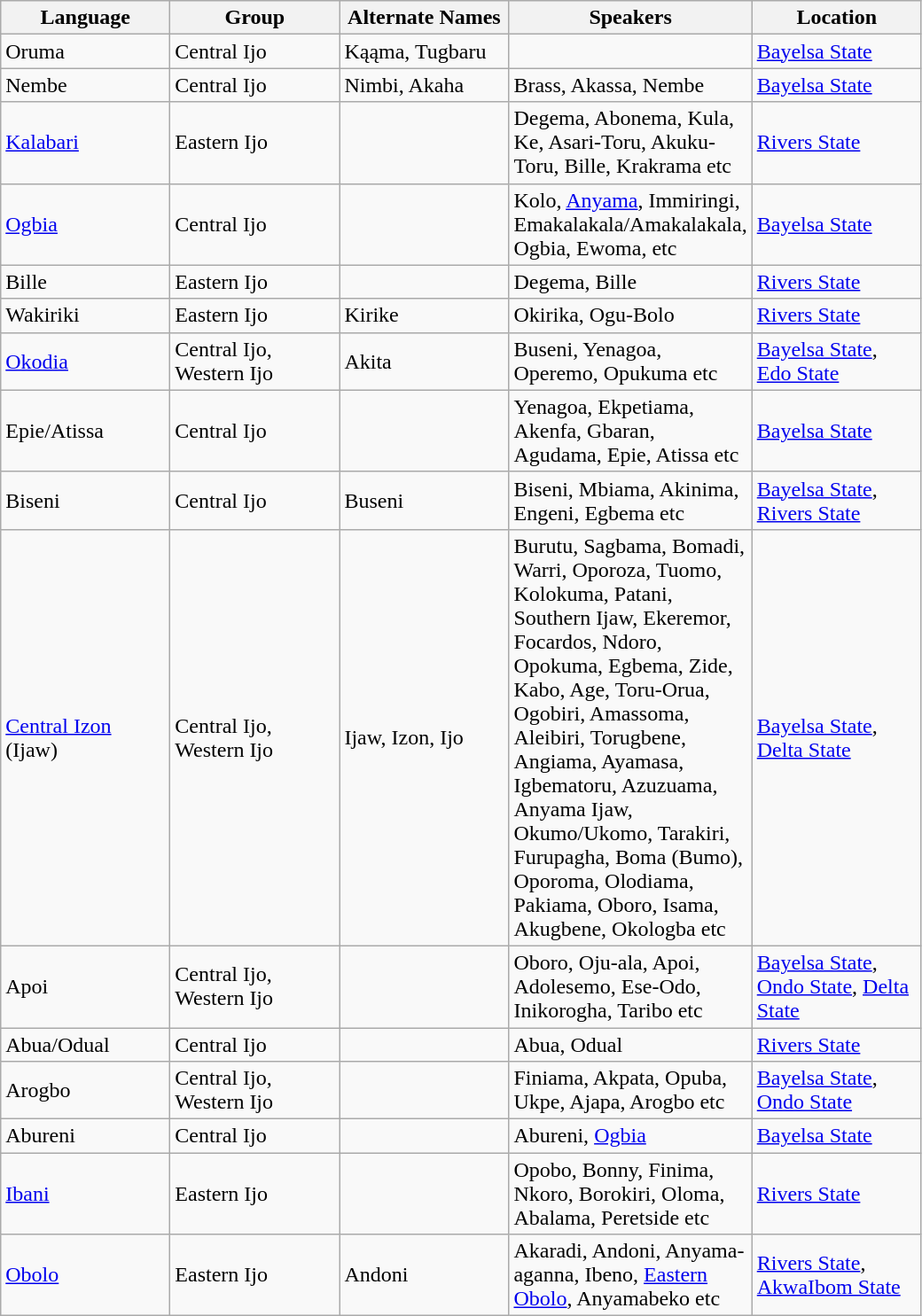<table class="wikitable">
<tr>
<th style="width:120px;">Language</th>
<th style="width:120px;">Group</th>
<th style="width:120px;">Alternate Names</th>
<th style="width:120px;">Speakers</th>
<th style="width:120px;">Location</th>
</tr>
<tr>
<td>Oruma</td>
<td>Central Ijo</td>
<td>Kąąma, Tugbaru</td>
<td></td>
<td><a href='#'>Bayelsa State</a></td>
</tr>
<tr>
<td>Nembe</td>
<td>Central Ijo</td>
<td>Nimbi, Akaha</td>
<td>Brass, Akassa, Nembe</td>
<td><a href='#'>Bayelsa State</a></td>
</tr>
<tr>
<td><a href='#'>Kalabari</a></td>
<td>Eastern Ijo</td>
<td></td>
<td>Degema, Abonema, Kula, Ke, Asari-Toru, Akuku-Toru, Bille, Krakrama etc</td>
<td><a href='#'>Rivers State</a></td>
</tr>
<tr>
<td><a href='#'>Ogbia</a></td>
<td>Central Ijo</td>
<td></td>
<td>Kolo, <a href='#'>Anyama</a>, Immiringi, Emakalakala/Amakalakala, Ogbia, Ewoma, etc</td>
<td><a href='#'>Bayelsa State</a></td>
</tr>
<tr>
<td>Bille</td>
<td>Eastern Ijo</td>
<td></td>
<td>Degema, Bille</td>
<td><a href='#'>Rivers State</a></td>
</tr>
<tr>
<td>Wakiriki</td>
<td>Eastern Ijo</td>
<td>Kirike</td>
<td>Okirika, Ogu-Bolo</td>
<td><a href='#'>Rivers State</a></td>
</tr>
<tr>
<td><a href='#'>Okodia</a></td>
<td>Central Ijo, Western Ijo</td>
<td>Akita</td>
<td>Buseni, Yenagoa, Operemo, Opukuma etc</td>
<td><a href='#'>Bayelsa State</a>, <a href='#'>Edo State</a></td>
</tr>
<tr>
<td>Epie/Atissa</td>
<td>Central Ijo</td>
<td></td>
<td>Yenagoa,  Ekpetiama,  Akenfa, Gbaran, Agudama, Epie, Atissa etc</td>
<td><a href='#'>Bayelsa State</a></td>
</tr>
<tr>
<td>Biseni</td>
<td>Central Ijo</td>
<td>Buseni</td>
<td>Biseni, Mbiama, Akinima, Engeni, Egbema etc</td>
<td><a href='#'>Bayelsa State</a>, <a href='#'>Rivers State</a></td>
</tr>
<tr>
<td><a href='#'>Central Izon</a> (Ijaw)</td>
<td>Central Ijo, Western Ijo</td>
<td>Ijaw, Izon, Ijo</td>
<td>Burutu, Sagbama, Bomadi, Warri, Oporoza, Tuomo, Kolokuma, Patani, Southern Ijaw, Ekeremor, Focardos, Ndoro, Opokuma, Egbema, Zide, Kabo, Age, Toru-Orua, Ogobiri, Amassoma, Aleibiri, Torugbene, Angiama, Ayamasa, Igbematoru, Azuzuama, Anyama Ijaw, Okumo/Ukomo, Tarakiri, Furupagha, Boma (Bumo), Oporoma,  Olodiama, Pakiama, Oboro, Isama, Akugbene, Okologba etc</td>
<td><a href='#'>Bayelsa State</a>, <a href='#'>Delta State</a></td>
</tr>
<tr>
<td>Apoi</td>
<td>Central Ijo, Western Ijo</td>
<td></td>
<td>Oboro, Oju-ala, Apoi, Adolesemo, Ese-Odo, Inikorogha, Taribo etc</td>
<td><a href='#'>Bayelsa State</a>, <a href='#'>Ondo State</a>, <a href='#'>Delta State</a></td>
</tr>
<tr>
<td>Abua/Odual</td>
<td>Central Ijo</td>
<td></td>
<td>Abua, Odual</td>
<td><a href='#'>Rivers State</a></td>
</tr>
<tr>
<td>Arogbo</td>
<td>Central Ijo, Western Ijo</td>
<td></td>
<td>Finiama, Akpata, Opuba, Ukpe, Ajapa, Arogbo etc</td>
<td><a href='#'>Bayelsa State</a>, <a href='#'>Ondo State</a></td>
</tr>
<tr>
<td>Abureni</td>
<td>Central Ijo</td>
<td></td>
<td>Abureni, <a href='#'>Ogbia</a></td>
<td><a href='#'>Bayelsa State</a></td>
</tr>
<tr>
<td><a href='#'>Ibani</a></td>
<td>Eastern Ijo</td>
<td></td>
<td>Opobo, Bonny, Finima, Nkoro, Borokiri, Oloma, Abalama, Peretside etc</td>
<td><a href='#'>Rivers State</a></td>
</tr>
<tr>
<td><a href='#'>Obolo</a></td>
<td>Eastern Ijo</td>
<td>Andoni</td>
<td>Akaradi, Andoni, Anyama-aganna, Ibeno, <a href='#'>Eastern Obolo</a>, Anyamabeko etc</td>
<td><a href='#'>Rivers State</a>, <a href='#'>AkwaIbom State</a></td>
</tr>
</table>
